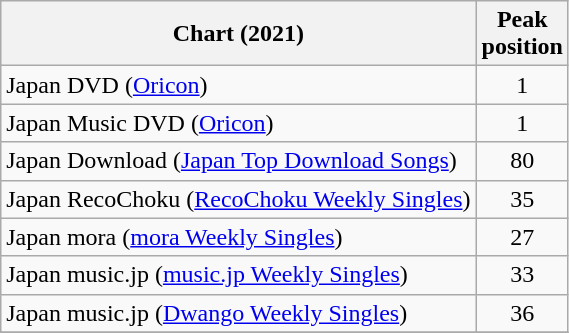<table class="wikitable sortable plainrowheaders">
<tr>
<th scope="col">Chart (2021)</th>
<th scope="col">Peak<br>position</th>
</tr>
<tr>
<td scope="row">Japan DVD (<a href='#'>Oricon</a>)</td>
<td style="text-align:center;">1</td>
</tr>
<tr>
<td scope="row">Japan Music DVD (<a href='#'>Oricon</a>)</td>
<td style="text-align:center;">1</td>
</tr>
<tr>
<td scope="row">Japan Download (<a href='#'>Japan Top Download Songs</a>)</td>
<td style="text-align:center;">80</td>
</tr>
<tr>
<td>Japan RecoChoku (<a href='#'>RecoChoku Weekly Singles</a>)</td>
<td style="text-align:center;">35</td>
</tr>
<tr>
<td>Japan mora (<a href='#'>mora Weekly Singles</a>)</td>
<td style="text-align:center;">27</td>
</tr>
<tr>
<td>Japan music.jp (<a href='#'>music.jp Weekly Singles</a>)</td>
<td style="text-align:center;">33</td>
</tr>
<tr>
<td>Japan music.jp (<a href='#'>Dwango Weekly Singles</a>)</td>
<td style="text-align:center;">36</td>
</tr>
<tr>
</tr>
</table>
